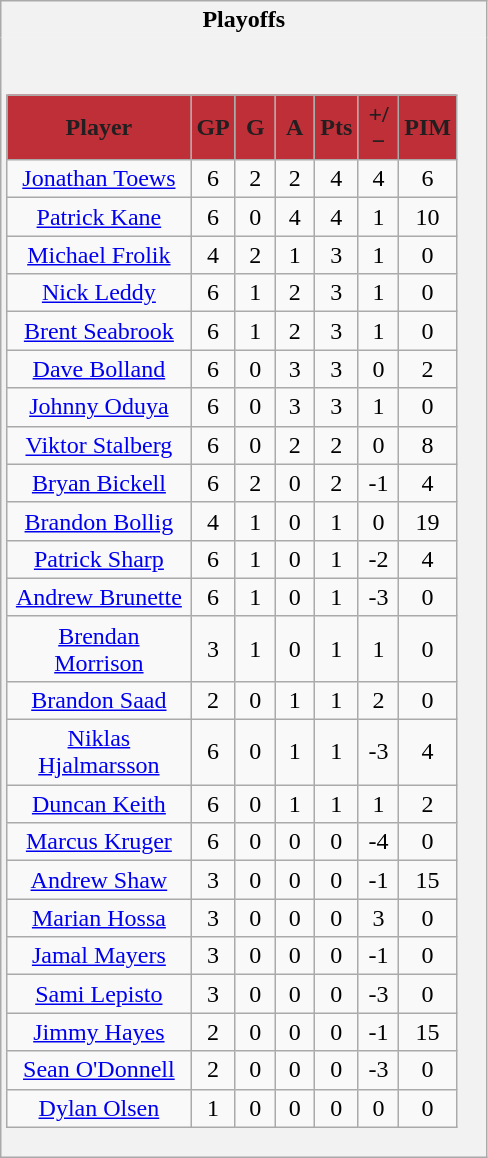<table class="wikitable" style="border: 1px solid #aaa;">
<tr>
<th style="border: 0;">Playoffs</th>
</tr>
<tr>
<td style="background: #f2f2f2; border: 0; text-align: center;"><br><table class="wikitable">
<tr align=center>
<th style="background:#BF2F38; color:#231F20;" width="47%">Player</th>
<th style="background:#BF2F38; color:#231F20;" width="10%">GP</th>
<th style="background:#BF2F38; color:#231F20;" width="10%">G</th>
<th style="background:#BF2F38; color:#231F20;" width="10%">A</th>
<th style="background:#BF2F38; color:#231F20;" width="10%">Pts</th>
<th style="background:#BF2F38; color:#231F20;" width="10%">+/−</th>
<th style="background:#BF2F38; color:#231F20;" width="10%">PIM</th>
</tr>
<tr>
<td><a href='#'>Jonathan Toews</a></td>
<td>6</td>
<td>2</td>
<td>2</td>
<td>4</td>
<td>4</td>
<td>6</td>
</tr>
<tr>
<td><a href='#'>Patrick Kane</a></td>
<td>6</td>
<td>0</td>
<td>4</td>
<td>4</td>
<td>1</td>
<td>10</td>
</tr>
<tr>
<td><a href='#'>Michael Frolik</a></td>
<td>4</td>
<td>2</td>
<td>1</td>
<td>3</td>
<td>1</td>
<td>0</td>
</tr>
<tr>
<td><a href='#'>Nick Leddy</a></td>
<td>6</td>
<td>1</td>
<td>2</td>
<td>3</td>
<td>1</td>
<td>0</td>
</tr>
<tr>
<td><a href='#'>Brent Seabrook</a></td>
<td>6</td>
<td>1</td>
<td>2</td>
<td>3</td>
<td>1</td>
<td>0</td>
</tr>
<tr>
<td><a href='#'>Dave Bolland</a></td>
<td>6</td>
<td>0</td>
<td>3</td>
<td>3</td>
<td>0</td>
<td>2</td>
</tr>
<tr>
<td><a href='#'>Johnny Oduya</a></td>
<td>6</td>
<td>0</td>
<td>3</td>
<td>3</td>
<td>1</td>
<td>0</td>
</tr>
<tr>
<td><a href='#'>Viktor Stalberg</a></td>
<td>6</td>
<td>0</td>
<td>2</td>
<td>2</td>
<td>0</td>
<td>8</td>
</tr>
<tr>
<td><a href='#'>Bryan Bickell</a></td>
<td>6</td>
<td>2</td>
<td>0</td>
<td>2</td>
<td>-1</td>
<td>4</td>
</tr>
<tr>
<td><a href='#'>Brandon Bollig</a></td>
<td>4</td>
<td>1</td>
<td>0</td>
<td>1</td>
<td>0</td>
<td>19</td>
</tr>
<tr>
<td><a href='#'>Patrick Sharp</a></td>
<td>6</td>
<td>1</td>
<td>0</td>
<td>1</td>
<td>-2</td>
<td>4</td>
</tr>
<tr>
<td><a href='#'>Andrew Brunette</a></td>
<td>6</td>
<td>1</td>
<td>0</td>
<td>1</td>
<td>-3</td>
<td>0</td>
</tr>
<tr>
<td><a href='#'>Brendan Morrison</a></td>
<td>3</td>
<td>1</td>
<td>0</td>
<td>1</td>
<td>1</td>
<td>0</td>
</tr>
<tr>
<td><a href='#'>Brandon Saad</a></td>
<td>2</td>
<td>0</td>
<td>1</td>
<td>1</td>
<td>2</td>
<td>0</td>
</tr>
<tr>
<td><a href='#'>Niklas Hjalmarsson</a></td>
<td>6</td>
<td>0</td>
<td>1</td>
<td>1</td>
<td>-3</td>
<td>4</td>
</tr>
<tr>
<td><a href='#'>Duncan Keith</a></td>
<td>6</td>
<td>0</td>
<td>1</td>
<td>1</td>
<td>1</td>
<td>2</td>
</tr>
<tr>
<td><a href='#'>Marcus Kruger</a></td>
<td>6</td>
<td>0</td>
<td>0</td>
<td>0</td>
<td>-4</td>
<td>0</td>
</tr>
<tr>
<td><a href='#'>Andrew Shaw</a></td>
<td>3</td>
<td>0</td>
<td>0</td>
<td>0</td>
<td>-1</td>
<td>15</td>
</tr>
<tr>
<td><a href='#'>Marian Hossa</a></td>
<td>3</td>
<td>0</td>
<td>0</td>
<td>0</td>
<td>3</td>
<td>0</td>
</tr>
<tr>
<td><a href='#'>Jamal Mayers</a></td>
<td>3</td>
<td>0</td>
<td>0</td>
<td>0</td>
<td>-1</td>
<td>0</td>
</tr>
<tr>
<td><a href='#'>Sami Lepisto</a></td>
<td>3</td>
<td>0</td>
<td>0</td>
<td>0</td>
<td>-3</td>
<td>0</td>
</tr>
<tr>
<td><a href='#'>Jimmy Hayes</a></td>
<td>2</td>
<td>0</td>
<td>0</td>
<td>0</td>
<td>-1</td>
<td>15</td>
</tr>
<tr>
<td><a href='#'>Sean O'Donnell</a></td>
<td>2</td>
<td>0</td>
<td>0</td>
<td>0</td>
<td>-3</td>
<td>0</td>
</tr>
<tr>
<td><a href='#'>Dylan Olsen</a></td>
<td>1</td>
<td>0</td>
<td>0</td>
<td>0</td>
<td>0</td>
<td>0</td>
</tr>
</table>
</td>
</tr>
</table>
